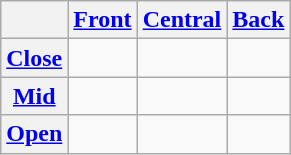<table class="wikitable" style="text-align:center;">
<tr>
<th></th>
<th><a href='#'>Front</a></th>
<th><a href='#'>Central</a></th>
<th><a href='#'>Back</a></th>
</tr>
<tr>
<th><a href='#'>Close</a></th>
<td> </td>
<td></td>
<td> </td>
</tr>
<tr>
<th><a href='#'>Mid</a></th>
<td> </td>
<td></td>
<td> </td>
</tr>
<tr>
<th><a href='#'>Open</a></th>
<td></td>
<td> </td>
<td></td>
</tr>
</table>
